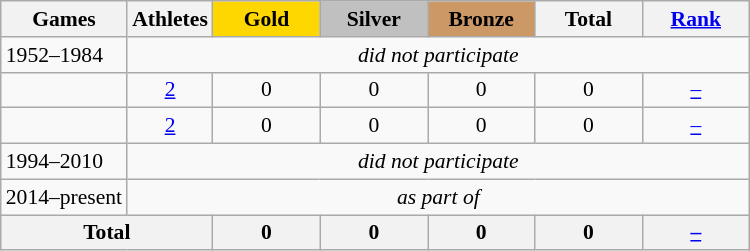<table class="wikitable" style="text-align:center; font-size:90%;">
<tr>
<th>Games</th>
<th>Athletes</th>
<td style="background:gold; width:4.5em; font-weight:bold;">Gold</td>
<td style="background:silver; width:4.5em; font-weight:bold;">Silver</td>
<td style="background:#cc9966; width:4.5em; font-weight:bold;">Bronze</td>
<th style="width:4.5em; font-weight:bold;">Total</th>
<th style="width:4.5em; font-weight:bold;"><a href='#'>Rank</a></th>
</tr>
<tr>
<td align=left>1952–1984</td>
<td colspan=6><em>did not participate</em></td>
</tr>
<tr>
<td align=left></td>
<td><a href='#'>2</a></td>
<td>0</td>
<td>0</td>
<td>0</td>
<td>0</td>
<td><a href='#'>–</a></td>
</tr>
<tr>
<td align=left></td>
<td><a href='#'>2</a></td>
<td>0</td>
<td>0</td>
<td>0</td>
<td>0</td>
<td><a href='#'>–</a></td>
</tr>
<tr>
<td align=left>1994–2010</td>
<td colspan=6><em>did not participate</em></td>
</tr>
<tr>
<td align=left>2014–present</td>
<td colspan=6><em>as part of </em></td>
</tr>
<tr>
<th colspan=2>Total</th>
<th>0</th>
<th>0</th>
<th>0</th>
<th>0</th>
<th><a href='#'>–</a></th>
</tr>
</table>
